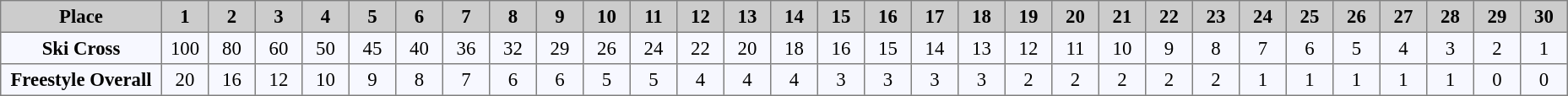<table cellpadding="3" cellspacing="0" border="1" style="background:#f7f8ff; font-size:95%; border:gray solid 1px; border-collapse:collapse;">
<tr style="background:#ccc; text-align:center;">
<th>Place</th>
<th width="30">1</th>
<th width="30">2</th>
<th width="30">3</th>
<th width="30">4</th>
<th width="30">5</th>
<th width="30">6</th>
<th width="30">7</th>
<th width="30">8</th>
<th width="30">9</th>
<th width="30">10</th>
<th width="30">11</th>
<th width="30">12</th>
<th width="30">13</th>
<th width="30">14</th>
<th width="30">15</th>
<th width="30">16</th>
<th width="30">17</th>
<th width="30">18</th>
<th width="30">19</th>
<th width="30">20</th>
<th width="30">21</th>
<th width="30">22</th>
<th width="30">23</th>
<th width="30">24</th>
<th width="30">25</th>
<th width="30">26</th>
<th width="30">27</th>
<th width="30">28</th>
<th width="30">29</th>
<th width="30">30</th>
</tr>
<tr align=center>
<th width="120">Ski Cross</th>
<td>100</td>
<td>80</td>
<td>60</td>
<td>50</td>
<td>45</td>
<td>40</td>
<td>36</td>
<td>32</td>
<td>29</td>
<td>26</td>
<td>24</td>
<td>22</td>
<td>20</td>
<td>18</td>
<td>16</td>
<td>15</td>
<td>14</td>
<td>13</td>
<td>12</td>
<td>11</td>
<td>10</td>
<td>9</td>
<td>8</td>
<td>7</td>
<td>6</td>
<td>5</td>
<td>4</td>
<td>3</td>
<td>2</td>
<td>1</td>
</tr>
<tr align=center>
<th width="120">Freestyle Overall</th>
<td>20</td>
<td>16</td>
<td>12</td>
<td>10</td>
<td>9</td>
<td>8</td>
<td>7</td>
<td>6</td>
<td>6</td>
<td>5</td>
<td>5</td>
<td>4</td>
<td>4</td>
<td>4</td>
<td>3</td>
<td>3</td>
<td>3</td>
<td>3</td>
<td>2</td>
<td>2</td>
<td>2</td>
<td>2</td>
<td>2</td>
<td>1</td>
<td>1</td>
<td>1</td>
<td>1</td>
<td>1</td>
<td>0</td>
<td>0</td>
</tr>
</table>
